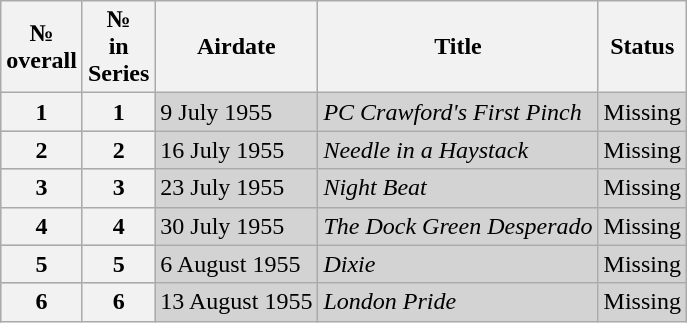<table class="wikitable">
<tr>
<th>№<br>overall</th>
<th>№<br>in<br>Series</th>
<th>Airdate</th>
<th>Title</th>
<th>Status</th>
</tr>
<tr style="background:lightgrey;">
<th style="text-align:center;">1</th>
<th style="text-align:center;">1</th>
<td>9 July 1955</td>
<td><em>PC Crawford's First Pinch</em></td>
<td>Missing</td>
</tr>
<tr style="background:lightgrey;">
<th style="text-align:center;">2</th>
<th style="text-align:center;">2</th>
<td>16 July 1955</td>
<td><em>Needle in a Haystack</em></td>
<td>Missing</td>
</tr>
<tr style="background:lightgrey;">
<th style="text-align:center;">3</th>
<th style="text-align:center;">3</th>
<td>23 July 1955</td>
<td><em>Night Beat</em></td>
<td>Missing</td>
</tr>
<tr style="background:lightgrey;">
<th style="text-align:center;">4</th>
<th style="text-align:center;">4</th>
<td>30 July 1955</td>
<td><em>The Dock Green Desperado</em></td>
<td>Missing</td>
</tr>
<tr style="background:lightgrey;">
<th style="text-align:center;">5</th>
<th style="text-align:center;">5</th>
<td>6 August 1955</td>
<td><em>Dixie</em></td>
<td>Missing</td>
</tr>
<tr style="background:lightgrey;">
<th style="text-align:center;">6</th>
<th style="text-align:center;">6</th>
<td>13 August 1955</td>
<td><em>London Pride</em></td>
<td>Missing</td>
</tr>
</table>
